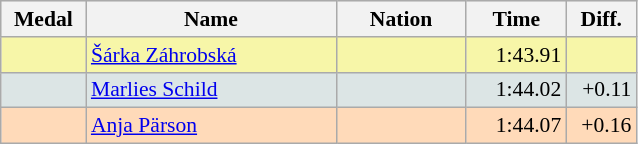<table class=wikitable style="border:1px solid #AAAAAA;font-size:90%">
<tr bgcolor="#E4E4E4">
<th width=50>Medal</th>
<th width=160>Name</th>
<th width=80>Nation</th>
<th width=60>Time</th>
<th width=40>Diff.</th>
</tr>
<tr bgcolor="#F7F6A8">
<td align="center"></td>
<td><a href='#'>Šárka Záhrobská</a></td>
<td align="center"></td>
<td align="right">1:43.91</td>
<td align="right"></td>
</tr>
<tr bgcolor="#DCE5E5">
<td align="center"></td>
<td><a href='#'>Marlies Schild</a></td>
<td align="center"></td>
<td align="right">1:44.02</td>
<td align="right">+0.11</td>
</tr>
<tr bgcolor="#FFDAB9">
<td align="center"></td>
<td><a href='#'>Anja Pärson</a></td>
<td align="center"></td>
<td align="right">1:44.07</td>
<td align="right">+0.16</td>
</tr>
</table>
